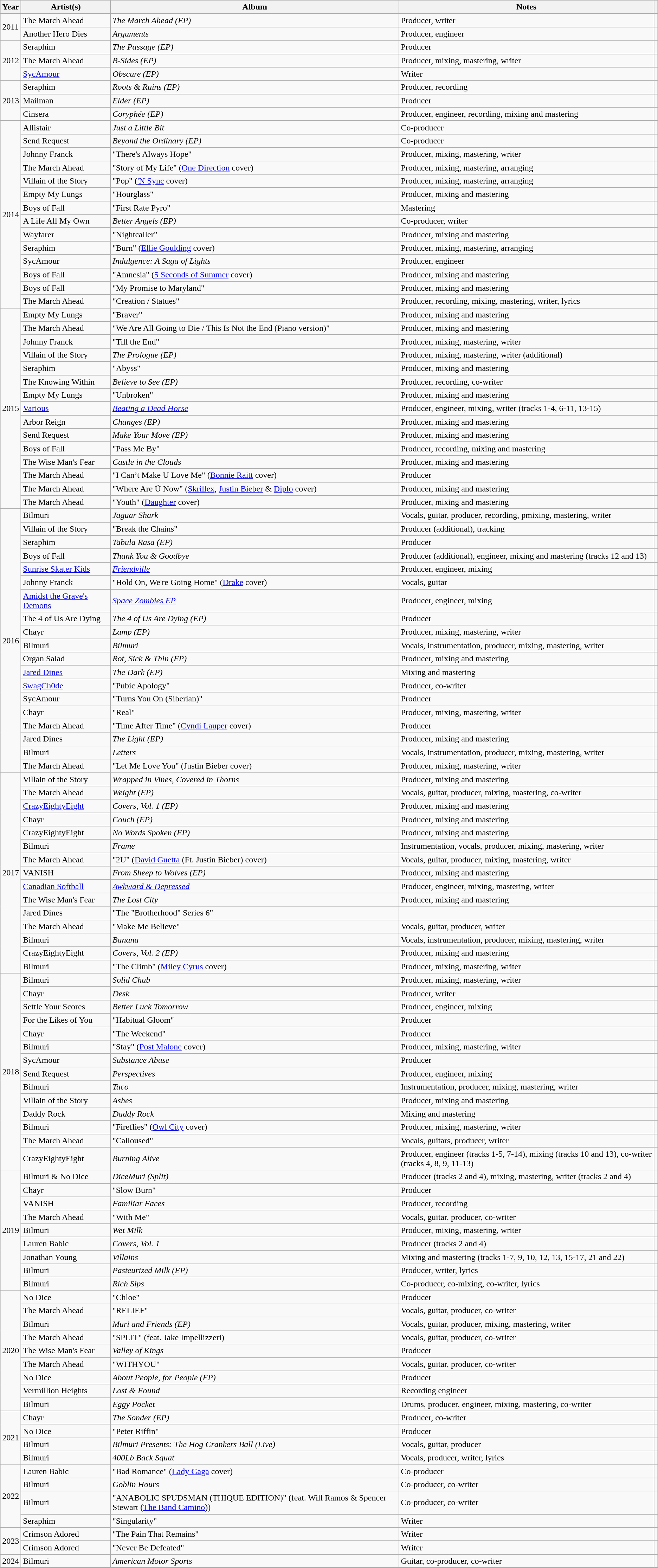<table class="wikitable sortable">
<tr>
<th>Year</th>
<th>Artist(s)</th>
<th>Album</th>
<th>Notes</th>
<th></th>
</tr>
<tr>
<td rowspan="2">2011</td>
<td>The March Ahead</td>
<td><em>The March Ahead (EP)</em></td>
<td>Producer, writer</td>
<td></td>
</tr>
<tr>
<td>Another Hero Dies</td>
<td><em>Arguments</em></td>
<td>Producer, engineer</td>
<td></td>
</tr>
<tr>
<td rowspan="3">2012</td>
<td>Seraphim</td>
<td><em>The  Passage (EP)</em></td>
<td>Producer</td>
<td></td>
</tr>
<tr>
<td>The March Ahead</td>
<td><em>B-Sides (EP)</em></td>
<td>Producer, mixing, mastering, writer</td>
<td></td>
</tr>
<tr>
<td><a href='#'>SycAmour</a></td>
<td><em>Obscure (EP)</em></td>
<td>Writer</td>
<td></td>
</tr>
<tr>
<td rowspan="3">2013</td>
<td>Seraphim</td>
<td><em>Roots & Ruins (EP)</em></td>
<td>Producer, recording</td>
<td></td>
</tr>
<tr>
<td>Mailman</td>
<td><em>Elder (EP)</em></td>
<td>Producer</td>
<td></td>
</tr>
<tr>
<td>Cinsera</td>
<td><em>Coryphée (EP)</em></td>
<td>Producer, engineer, recording, mixing and mastering</td>
<td></td>
</tr>
<tr>
<td rowspan="14">2014</td>
<td>Allistair</td>
<td><em>Just a Little Bit</em></td>
<td>Co-producer</td>
<td></td>
</tr>
<tr>
<td>Send Request</td>
<td><em>Beyond the Ordinary (EP)</em></td>
<td>Co-producer</td>
<td></td>
</tr>
<tr>
<td>Johnny Franck</td>
<td>"There's Always Hope"</td>
<td>Producer, mixing, mastering, writer</td>
<td></td>
</tr>
<tr>
<td>The March Ahead</td>
<td>"Story of My Life" (<a href='#'>One Direction</a> cover)</td>
<td>Producer, mixing, mastering, arranging</td>
<td></td>
</tr>
<tr>
<td>Villain of the Story</td>
<td>"Pop" (<a href='#'>'N Sync</a> cover)</td>
<td>Producer, mixing, mastering, arranging</td>
<td></td>
</tr>
<tr>
<td>Empty My Lungs</td>
<td>"Hourglass"</td>
<td>Producer, mixing and mastering</td>
<td></td>
</tr>
<tr>
<td>Boys of Fall</td>
<td>"First Rate Pyro"</td>
<td>Mastering</td>
<td></td>
</tr>
<tr>
<td>A Life All My Own</td>
<td><em>Better Angels (EP)</em></td>
<td>Co-producer, writer</td>
<td></td>
</tr>
<tr>
<td>Wayfarer</td>
<td>"Nightcaller"</td>
<td>Producer, mixing and mastering</td>
<td></td>
</tr>
<tr>
<td>Seraphim</td>
<td>"Burn" (<a href='#'>Ellie Goulding</a> cover)</td>
<td>Producer, mixing, mastering, arranging</td>
<td></td>
</tr>
<tr>
<td>SycAmour</td>
<td><em>Indulgence: A Saga of Lights</em></td>
<td>Producer, engineer</td>
<td></td>
</tr>
<tr>
<td>Boys of Fall</td>
<td>"Amnesia" (<a href='#'>5 Seconds of Summer</a> cover)</td>
<td>Producer, mixing and mastering</td>
<td></td>
</tr>
<tr>
<td>Boys of Fall</td>
<td>"My Promise to Maryland"</td>
<td>Producer, mixing and mastering</td>
<td></td>
</tr>
<tr>
<td>The March Ahead</td>
<td>"Creation / Statues"</td>
<td>Producer, recording, mixing, mastering, writer, lyrics</td>
<td></td>
</tr>
<tr>
<td rowspan="15">2015</td>
<td>Empty My Lungs</td>
<td>"Braver"</td>
<td>Producer, mixing and mastering</td>
<td></td>
</tr>
<tr>
<td>The March Ahead</td>
<td>"We Are All Going to Die / This Is Not the End (Piano version)"</td>
<td>Producer, mixing and mastering</td>
<td></td>
</tr>
<tr>
<td>Johnny Franck</td>
<td>"Till the End"</td>
<td>Producer, mixing, mastering, writer</td>
<td></td>
</tr>
<tr>
<td>Villain of the Story</td>
<td><em>The Prologue (EP)</em></td>
<td>Producer, mixing, mastering, writer (additional)</td>
<td></td>
</tr>
<tr>
<td>Seraphim</td>
<td>"Abyss"</td>
<td>Producer, mixing and mastering</td>
<td></td>
</tr>
<tr>
<td>The Knowing Within</td>
<td><em>Believe to See (EP)</em></td>
<td>Producer, recording, co-writer</td>
<td></td>
</tr>
<tr>
<td>Empty My Lungs</td>
<td>"Unbroken"</td>
<td>Producer, mixing and mastering</td>
<td></td>
</tr>
<tr>
<td><a href='#'>Various</a></td>
<td><em><a href='#'>Beating a Dead Horse</a></em></td>
<td>Producer, engineer, mixing, writer (tracks 1-4, 6-11, 13-15)</td>
<td></td>
</tr>
<tr>
<td>Arbor Reign</td>
<td><em>Changes (EP)</em></td>
<td>Producer, mixing and mastering</td>
<td></td>
</tr>
<tr>
<td>Send Request</td>
<td><em>Make Your Move (EP)</em></td>
<td>Producer, mixing and mastering</td>
<td></td>
</tr>
<tr>
<td>Boys of Fall</td>
<td>"Pass Me By"</td>
<td>Producer, recording, mixing and mastering</td>
<td></td>
</tr>
<tr>
<td>The Wise Man's Fear</td>
<td><em>Castle in the Clouds</em></td>
<td>Producer, mixing and mastering</td>
<td></td>
</tr>
<tr>
<td>The March Ahead</td>
<td>"I Can’t Make U Love Me" (<a href='#'>Bonnie Raitt</a> cover)</td>
<td>Producer</td>
<td></td>
</tr>
<tr>
<td>The March Ahead</td>
<td>"Where Are Ü Now" (<a href='#'>Skrillex</a>, <a href='#'>Justin Bieber</a> & <a href='#'>Diplo</a> cover)</td>
<td>Producer, mixing and mastering</td>
<td></td>
</tr>
<tr>
<td>The March Ahead</td>
<td>"Youth" (<a href='#'>Daughter</a> cover)</td>
<td>Producer, mixing and mastering</td>
<td></td>
</tr>
<tr>
<td rowspan="19">2016</td>
<td>Bilmuri</td>
<td><em>Jaguar Shark</em></td>
<td>Vocals, guitar, producer, recording, pmixing, mastering, writer</td>
<td></td>
</tr>
<tr>
<td>Villain of the Story</td>
<td>"Break the Chains"</td>
<td>Producer (additional), tracking</td>
<td></td>
</tr>
<tr>
<td>Seraphim</td>
<td><em>Tabula Rasa (EP)</em></td>
<td>Producer</td>
<td></td>
</tr>
<tr>
<td>Boys of Fall</td>
<td><em>Thank You & Goodbye</em></td>
<td>Producer (additional), engineer, mixing and mastering (tracks 12 and 13)</td>
<td></td>
</tr>
<tr>
<td><a href='#'>Sunrise Skater Kids</a></td>
<td><em><a href='#'>Friendville</a></em></td>
<td>Producer, engineer, mixing</td>
<td></td>
</tr>
<tr>
<td>Johnny Franck</td>
<td>"Hold On, We're Going Home" (<a href='#'>Drake</a> cover)</td>
<td>Vocals, guitar</td>
<td></td>
</tr>
<tr>
<td><a href='#'>Amidst the Grave's Demons</a></td>
<td><em><a href='#'>Space Zombies EP</a></em></td>
<td>Producer, engineer, mixing</td>
<td></td>
</tr>
<tr>
<td>The 4 of Us Are Dying</td>
<td><em>The 4 of Us Are Dying (EP)</em></td>
<td>Producer</td>
<td></td>
</tr>
<tr>
<td>Chayr</td>
<td><em>Lamp (EP)</em></td>
<td>Producer, mixing, mastering, writer</td>
<td></td>
</tr>
<tr>
<td>Bilmuri</td>
<td><em>Bilmuri</em></td>
<td>Vocals, instrumentation, producer, mixing, mastering, writer</td>
<td></td>
</tr>
<tr>
<td>Organ Salad</td>
<td><em>Rot, Sick & Thin (EP)</em></td>
<td>Producer, mixing and mastering</td>
<td></td>
</tr>
<tr>
<td><a href='#'>Jared Dines</a></td>
<td><em>The  Dark (EP)</em></td>
<td>Mixing and mastering</td>
<td></td>
</tr>
<tr>
<td><a href='#'>$wagCh0de</a></td>
<td>"Pubic Apology"</td>
<td>Producer, co-writer</td>
<td></td>
</tr>
<tr>
<td>SycAmour</td>
<td>"Turns You On (Siberian)"</td>
<td>Producer</td>
<td></td>
</tr>
<tr>
<td>Chayr</td>
<td>"Real"</td>
<td>Producer, mixing, mastering, writer</td>
<td></td>
</tr>
<tr>
<td>The March Ahead</td>
<td>"Time After Time" (<a href='#'>Cyndi Lauper</a> cover)</td>
<td>Producer</td>
<td></td>
</tr>
<tr>
<td>Jared Dines</td>
<td><em>The Light (EP)</em></td>
<td>Producer, mixing and mastering</td>
<td></td>
</tr>
<tr>
<td>Bilmuri</td>
<td><em>Letters</em></td>
<td>Vocals, instrumentation, producer, mixing, mastering, writer</td>
<td></td>
</tr>
<tr>
<td>The March Ahead</td>
<td>"Let Me Love You" (Justin Bieber cover)</td>
<td>Producer, mixing, mastering, writer</td>
<td></td>
</tr>
<tr>
<td rowspan="15">2017</td>
<td>Villain of the Story</td>
<td><em>Wrapped in Vines, Covered in Thorns</em></td>
<td>Producer, mixing and mastering</td>
<td></td>
</tr>
<tr>
<td>The March Ahead</td>
<td><em>Weight (EP)</em></td>
<td>Vocals, guitar, producer, mixing, mastering, co-writer</td>
<td></td>
</tr>
<tr>
<td><a href='#'>CrazyEightyEight</a></td>
<td><em>Covers, Vol. 1 (EP)</em></td>
<td>Producer, mixing and mastering</td>
<td></td>
</tr>
<tr>
<td>Chayr</td>
<td><em>Couch (EP)</em></td>
<td>Producer, mixing and mastering</td>
<td></td>
</tr>
<tr>
<td>CrazyEightyEight</td>
<td><em>No Words Spoken (EP)</em></td>
<td>Producer, mixing and mastering</td>
<td></td>
</tr>
<tr>
<td>Bilmuri</td>
<td><em>Frame</em></td>
<td>Instrumentation, vocals, producer, mixing, mastering, writer</td>
<td></td>
</tr>
<tr>
<td>The March Ahead</td>
<td>"2U" (<a href='#'>David Guetta</a> (Ft. Justin Bieber) cover)</td>
<td>Vocals, guitar, producer, mixing, mastering, writer</td>
<td></td>
</tr>
<tr>
<td>VANISH</td>
<td><em>From Sheep to Wolves (EP)</em></td>
<td>Producer, mixing and mastering</td>
<td></td>
</tr>
<tr>
<td><a href='#'>Canadian Softball</a></td>
<td><em><a href='#'>Awkward & Depressed</a></em></td>
<td>Producer, engineer, mixing, mastering, writer</td>
<td></td>
</tr>
<tr>
<td>The Wise Man's Fear</td>
<td><em>The Lost City</em></td>
<td>Producer, mixing and mastering</td>
<td></td>
</tr>
<tr>
<td>Jared Dines</td>
<td>"The "Brotherhood" Series 6"</td>
<td></td>
<td></td>
</tr>
<tr>
<td>The March Ahead</td>
<td>"Make Me Believe"</td>
<td>Vocals, guitar, producer, writer</td>
<td></td>
</tr>
<tr>
<td>Bilmuri</td>
<td><em>Banana</em></td>
<td>Vocals, instrumentation, producer, mixing, mastering, writer</td>
<td></td>
</tr>
<tr>
<td>CrazyEightyEight</td>
<td><em>Covers, Vol. 2 (EP)</em></td>
<td>Producer, mixing and mastering</td>
<td></td>
</tr>
<tr>
<td>Bilmuri</td>
<td>"The Climb" (<a href='#'>Miley Cyrus</a> cover)</td>
<td>Producer, mixing, mastering, writer</td>
<td></td>
</tr>
<tr>
<td rowspan="14">2018</td>
<td>Bilmuri</td>
<td><em>Solid Chub</em></td>
<td>Producer, mixing, mastering, writer</td>
<td></td>
</tr>
<tr>
<td>Chayr</td>
<td><em>Desk</em></td>
<td>Producer, writer</td>
<td></td>
</tr>
<tr>
<td>Settle Your Scores</td>
<td><em>Better Luck Tomorrow</em></td>
<td>Producer, engineer, mixing</td>
<td></td>
</tr>
<tr>
<td>For the Likes of You</td>
<td>"Habitual Gloom"</td>
<td>Producer</td>
<td></td>
</tr>
<tr>
<td>Chayr</td>
<td>"The Weekend"</td>
<td>Producer</td>
<td></td>
</tr>
<tr>
<td>Bilmuri</td>
<td>"Stay" (<a href='#'>Post Malone</a> cover)</td>
<td>Producer, mixing, mastering, writer</td>
<td></td>
</tr>
<tr>
<td>SycAmour</td>
<td><em>Substance Abuse</em></td>
<td>Producer</td>
<td></td>
</tr>
<tr>
<td>Send Request</td>
<td><em>Perspectives</em></td>
<td>Producer, engineer, mixing</td>
<td></td>
</tr>
<tr>
<td>Bilmuri</td>
<td><em>Taco</em></td>
<td>Instrumentation, producer, mixing, mastering, writer</td>
<td></td>
</tr>
<tr>
<td>Villain of the Story</td>
<td><em>Ashes</em></td>
<td>Producer, mixing and mastering</td>
<td></td>
</tr>
<tr>
<td>Daddy Rock</td>
<td><em>Daddy Rock</em></td>
<td>Mixing and mastering</td>
<td></td>
</tr>
<tr>
<td>Bilmuri</td>
<td>"Fireflies" (<a href='#'>Owl City</a> cover)</td>
<td>Producer, mixing, mastering, writer</td>
<td></td>
</tr>
<tr>
<td>The March Ahead</td>
<td>"Calloused"</td>
<td>Vocals, guitars, producer, writer</td>
<td></td>
</tr>
<tr>
<td>CrazyEightyEight</td>
<td><em>Burning Alive</em></td>
<td>Producer, engineer (tracks 1-5, 7-14), mixing (tracks 10 and 13), co-writer (tracks 4, 8, 9, 11-13)</td>
<td></td>
</tr>
<tr>
<td rowspan="9">2019</td>
<td>Bilmuri & No Dice</td>
<td><em>DiceMuri (Split)</em></td>
<td>Producer (tracks 2 and 4), mixing, mastering, writer (tracks 2 and 4)</td>
<td></td>
</tr>
<tr>
<td>Chayr</td>
<td>"Slow Burn"</td>
<td>Producer</td>
<td></td>
</tr>
<tr>
<td>VANISH</td>
<td><em>Familiar Faces</em></td>
<td>Producer, recording</td>
<td></td>
</tr>
<tr>
<td>The March Ahead</td>
<td>"With Me"</td>
<td>Vocals, guitar, producer, co-writer</td>
<td></td>
</tr>
<tr>
<td>Bilmuri</td>
<td><em>Wet Milk</em></td>
<td>Producer, mixing, mastering, writer</td>
<td></td>
</tr>
<tr>
<td>Lauren Babic</td>
<td><em>Covers, Vol. 1</em></td>
<td>Producer (tracks 2 and 4)</td>
<td></td>
</tr>
<tr>
<td>Jonathan Young</td>
<td><em>Villains</em></td>
<td>Mixing and mastering (tracks 1-7, 9, 10, 12, 13, 15-17, 21 and 22)</td>
<td></td>
</tr>
<tr>
<td>Bilmuri</td>
<td><em>Pasteurized Milk (EP)</em></td>
<td>Producer, writer, lyrics</td>
<td></td>
</tr>
<tr>
<td>Bilmuri</td>
<td><em>Rich Sips</em></td>
<td>Co-producer, co-mixing, co-writer, lyrics</td>
<td></td>
</tr>
<tr>
<td rowspan="9">2020</td>
<td>No Dice</td>
<td>"Chloe"</td>
<td>Producer</td>
<td></td>
</tr>
<tr>
<td>The March Ahead</td>
<td>"RELIEF"</td>
<td>Vocals, guitar, producer, co-writer</td>
<td></td>
</tr>
<tr>
<td>Bilmuri</td>
<td><em>Muri and Friends (EP)</em></td>
<td>Vocals, guitar, producer, mixing, mastering, writer</td>
<td></td>
</tr>
<tr>
<td>The March Ahead</td>
<td>"SPLIT" (feat. Jake Impellizzeri)</td>
<td>Vocals, guitar, producer, co-writer</td>
<td></td>
</tr>
<tr>
<td>The Wise Man's Fear</td>
<td><em>Valley of Kings</em></td>
<td>Producer</td>
<td></td>
</tr>
<tr>
<td>The March Ahead</td>
<td>"WITHYOU"</td>
<td>Vocals, guitar, producer, co-writer</td>
<td></td>
</tr>
<tr>
<td>No Dice</td>
<td><em>About People, for People (EP)</em></td>
<td>Producer</td>
<td></td>
</tr>
<tr>
<td>Vermillion Heights</td>
<td><em>Lost & Found</em></td>
<td>Recording engineer</td>
<td></td>
</tr>
<tr>
<td>Bilmuri</td>
<td><em>Eggy Pocket</em></td>
<td>Drums, producer, engineer, mixing, mastering, co-writer</td>
<td></td>
</tr>
<tr>
<td rowspan="4">2021</td>
<td>Chayr</td>
<td><em>The Sonder (EP)</em></td>
<td>Producer, co-writer</td>
<td></td>
</tr>
<tr>
<td>No Dice</td>
<td>"Peter Riffin"</td>
<td>Producer</td>
<td></td>
</tr>
<tr>
<td>Bilmuri</td>
<td><em>Bilmuri Presents: The Hog Crankers Ball (Live)</em></td>
<td>Vocals, guitar, producer</td>
<td></td>
</tr>
<tr>
<td>Bilmuri</td>
<td><em>400Lb Back Squat</em></td>
<td>Vocals, producer, writer, lyrics</td>
<td></td>
</tr>
<tr>
<td rowspan="4">2022</td>
<td>Lauren Babic</td>
<td>"Bad Romance" (<a href='#'>Lady Gaga</a> cover)</td>
<td>Co-producer</td>
<td></td>
</tr>
<tr>
<td>Bilmuri</td>
<td><em>Goblin Hours</em></td>
<td>Co-producer, co-writer</td>
<td></td>
</tr>
<tr>
<td>Bilmuri</td>
<td>"ANABOLIC SPUDSMAN (THIQUE EDITION)" (feat. Will Ramos & Spencer Stewart (<a href='#'>The Band Camino</a>))</td>
<td>Co-producer, co-writer</td>
<td></td>
</tr>
<tr>
<td>Seraphim</td>
<td>"Singularity"</td>
<td>Writer</td>
<td></td>
</tr>
<tr>
<td rowspan="2">2023</td>
<td>Crimson Adored</td>
<td>"The Pain That Remains"</td>
<td>Writer</td>
<td></td>
</tr>
<tr>
<td>Crimson Adored</td>
<td>"Never Be Defeated"</td>
<td>Writer</td>
<td></td>
</tr>
<tr>
<td rowspan="1">2024</td>
<td>Bilmuri</td>
<td><em>American Motor Sports</em></td>
<td>Guitar, co-producer, co-writer</td>
<td></td>
</tr>
</table>
